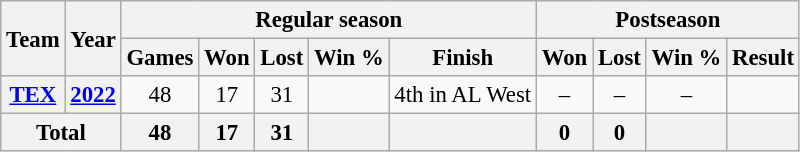<table class="wikitable" style="font-size: 95%; text-align:center;">
<tr>
<th rowspan="2">Team</th>
<th rowspan="2">Year</th>
<th colspan="5">Regular season</th>
<th colspan="4">Postseason</th>
</tr>
<tr>
<th>Games</th>
<th>Won</th>
<th>Lost</th>
<th>Win %</th>
<th>Finish</th>
<th>Won</th>
<th>Lost</th>
<th>Win %</th>
<th>Result</th>
</tr>
<tr>
<th><a href='#'>TEX</a></th>
<th><a href='#'>2022</a></th>
<td>48</td>
<td>17</td>
<td>31</td>
<td></td>
<td>4th in AL West</td>
<td>–</td>
<td>–</td>
<td>–</td>
<td></td>
</tr>
<tr>
<th colspan="2">Total</th>
<th>48</th>
<th>17</th>
<th>31</th>
<th></th>
<th></th>
<th>0</th>
<th>0</th>
<th></th>
<th></th>
</tr>
</table>
